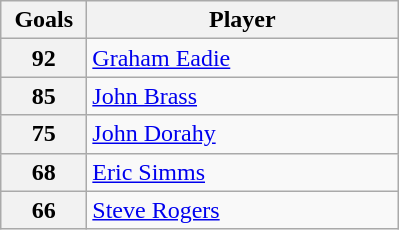<table class="wikitable" style="text-align:left;">
<tr>
<th width=50>Goals</th>
<th width=200>Player</th>
</tr>
<tr>
<th>92</th>
<td> <a href='#'>Graham Eadie</a></td>
</tr>
<tr>
<th>85</th>
<td> <a href='#'>John Brass</a></td>
</tr>
<tr>
<th>75</th>
<td> <a href='#'>John Dorahy</a></td>
</tr>
<tr>
<th>68</th>
<td> <a href='#'>Eric Simms</a></td>
</tr>
<tr>
<th>66</th>
<td> <a href='#'>Steve Rogers</a></td>
</tr>
</table>
